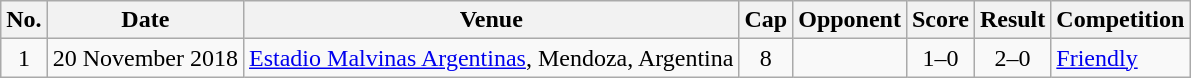<table class="wikitable">
<tr>
<th scope=col>No.</th>
<th scope=col>Date</th>
<th scope=col>Venue</th>
<th scope=col>Cap</th>
<th scope=col>Opponent</th>
<th scope=col>Score</th>
<th scope=col>Result</th>
<th scope=col>Competition</th>
</tr>
<tr>
<td align=center>1</td>
<td>20 November 2018</td>
<td><a href='#'>Estadio Malvinas Argentinas</a>, Mendoza, Argentina</td>
<td align=center>8</td>
<td></td>
<td align=center>1–0</td>
<td align=center>2–0</td>
<td><a href='#'>Friendly</a></td>
</tr>
</table>
